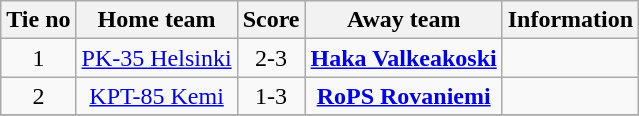<table class="wikitable" style="text-align:center">
<tr>
<th style= width="40px">Tie no</th>
<th style= width="150px">Home team</th>
<th style= width="60px">Score</th>
<th style= width="150px">Away team</th>
<th style= width="30px">Information</th>
</tr>
<tr>
<td>1</td>
<td><a href='#'>PK-35 Helsinki</a></td>
<td>2-3</td>
<td><strong><a href='#'>Haka Valkeakoski</a></strong></td>
<td></td>
</tr>
<tr>
<td>2</td>
<td><a href='#'>KPT-85 Kemi</a></td>
<td>1-3</td>
<td><strong><a href='#'>RoPS Rovaniemi</a></strong></td>
<td></td>
</tr>
<tr>
</tr>
</table>
